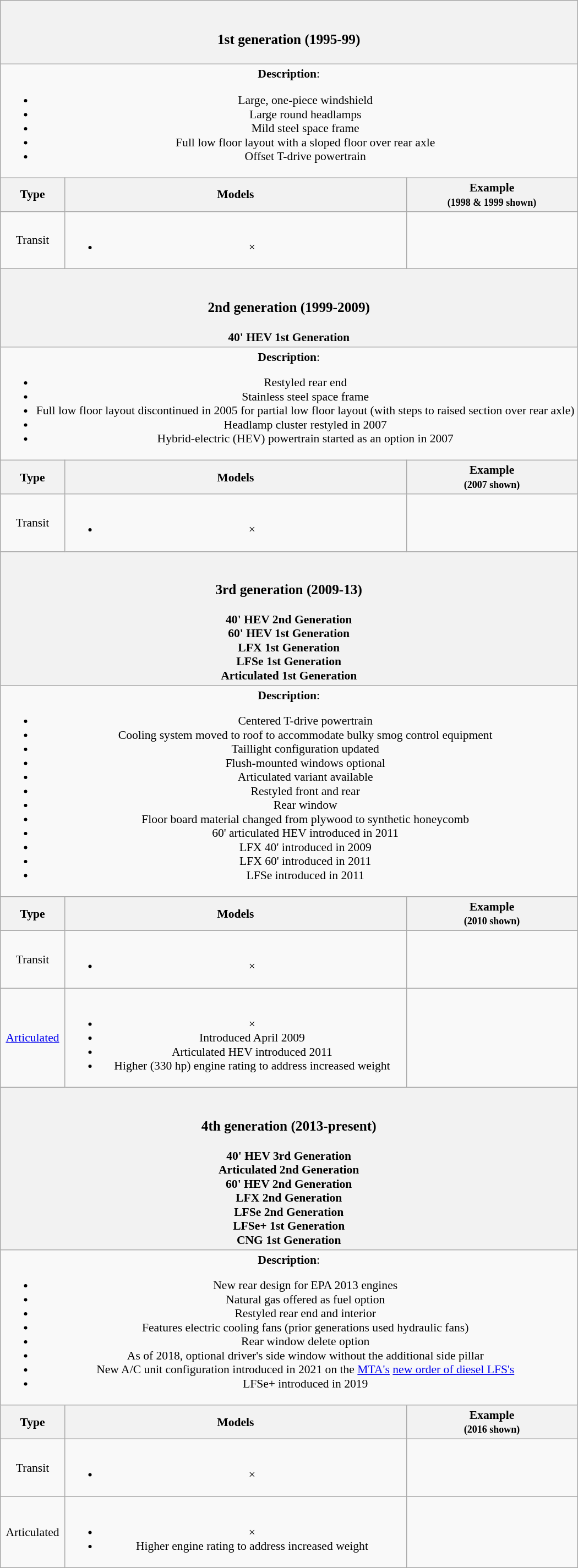<table class="wikitable" style="font-size:90%;">
<tr align="center">
<th colspan=3><br><h3>1st generation (1995-99)</h3></th>
</tr>
<tr align="center">
<td colspan=3><strong>Description</strong>:<br><ul><li>Large, one-piece windshield</li><li>Large round headlamps</li><li>Mild steel space frame</li><li>Full low floor layout with a sloped floor over rear axle</li><li>Offset T-drive powertrain</li></ul></td>
</tr>
<tr align="center">
<th>Type</th>
<th>Models</th>
<th>Example<br><small>(1998 & 1999 shown)</small></th>
</tr>
<tr align="center">
<td>Transit</td>
<td><br><ul><li> × </li></ul></td>
<td></td>
</tr>
<tr align="center">
<th colspan=3><br><h3>2nd generation (1999-2009)</h3>40' HEV 1st Generation</th>
</tr>
<tr align="center">
<td colspan=3><strong>Description</strong>:<br><ul><li>Restyled rear end</li><li>Stainless steel space frame</li><li>Full low floor layout discontinued in 2005 for partial low floor layout (with steps to raised section over rear axle)</li><li>Headlamp cluster restyled in 2007</li><li>Hybrid-electric (HEV) powertrain started as an option in 2007</li></ul></td>
</tr>
<tr align="center">
<th>Type</th>
<th>Models</th>
<th>Example<br><small>(2007 shown)</small></th>
</tr>
<tr align="center">
<td>Transit</td>
<td><br><ul><li> × </li></ul></td>
<td></td>
</tr>
<tr align="center">
<th colspan=3><br><h3>3rd generation (2009-13)</h3>40' HEV 2nd Generation<br>60' HEV 1st Generation<br>LFX 1st Generation<br>LFSe 1st Generation<br>Articulated 1st Generation</th>
</tr>
<tr align="center">
<td colspan=3><strong>Description</strong>:<br><ul><li>Centered T-drive powertrain</li><li>Cooling system moved to roof to accommodate bulky smog control equipment</li><li>Taillight configuration updated</li><li>Flush-mounted windows optional</li><li>Articulated variant available</li><li>Restyled front and rear</li><li>Rear window</li><li>Floor board material changed from plywood to synthetic honeycomb</li><li>60' articulated HEV introduced in 2011</li><li>LFX 40' introduced in 2009</li><li>LFX 60' introduced in 2011</li><li>LFSe introduced in 2011</li></ul></td>
</tr>
<tr align="center">
<th>Type</th>
<th>Models</th>
<th>Example<br><small>(2010 shown)</small></th>
</tr>
<tr align="center">
<td>Transit</td>
<td><br><ul><li> × </li></ul></td>
<td></td>
</tr>
<tr align="center">
<td><a href='#'>Articulated</a></td>
<td><br><ul><li> × </li><li>Introduced April 2009</li><li>Articulated HEV introduced 2011</li><li>Higher (330 hp) engine rating to address increased weight</li></ul></td>
<td></td>
</tr>
<tr align="center">
<th colspan=3><br><h3>4th generation (2013-present)</h3>40' HEV 3rd Generation<br>Articulated 2nd Generation<br>60' HEV 2nd Generation<br>LFX 2nd Generation<br>LFSe 2nd Generation<br>LFSe+ 1st Generation<br>CNG 1st Generation</th>
</tr>
<tr align="center">
<td colspan=3><strong>Description</strong>:<br><ul><li>New rear design for EPA 2013 engines</li><li>Natural gas offered as fuel option</li><li>Restyled rear end and interior</li><li>Features electric cooling fans (prior generations used hydraulic fans)</li><li>Rear window delete option</li><li>As of 2018, optional driver's side window without the additional side pillar</li><li>New A/C unit configuration introduced in 2021 on the <a href='#'>MTA's</a> <a href='#'>new order of diesel LFS's</a></li><li>LFSe+ introduced in 2019</li></ul></td>
</tr>
<tr align="center">
<th>Type</th>
<th>Models</th>
<th style="width:200px;">Example<br><small>(2016 shown)</small></th>
</tr>
<tr align="center">
<td>Transit</td>
<td><br><ul><li> × </li></ul></td>
<td></td>
</tr>
<tr align="center">
<td>Articulated</td>
<td><br><ul><li> × </li><li>Higher engine rating to address increased weight</li></ul></td>
<td></td>
</tr>
</table>
